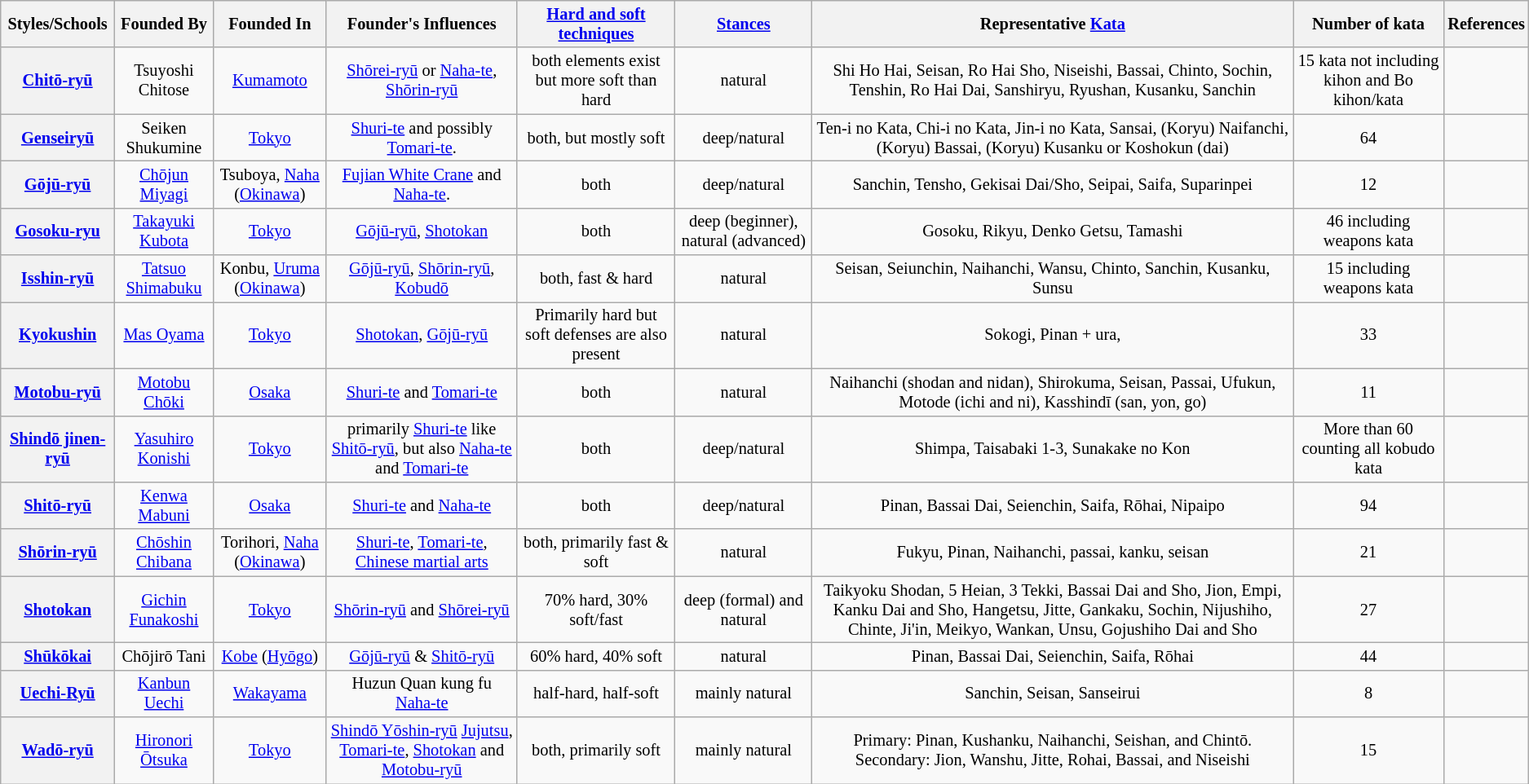<table class="wikitable" style="font-size: 85%; text-align: center;">
<tr>
<th>Styles/Schools</th>
<th>Founded By</th>
<th>Founded In</th>
<th>Founder's Influences</th>
<th><a href='#'>Hard and soft techniques</a></th>
<th><a href='#'>Stances</a></th>
<th>Representative <a href='#'>Kata</a></th>
<th>Number of kata</th>
<th>References</th>
</tr>
<tr>
<th><a href='#'>Chitō-ryū</a></th>
<td>Tsuyoshi Chitose</td>
<td><a href='#'>Kumamoto</a></td>
<td><a href='#'>Shōrei-ryū</a> or <a href='#'>Naha-te</a>, <a href='#'>Shōrin-ryū</a></td>
<td>both elements exist but more soft than hard</td>
<td>natural</td>
<td>Shi Ho Hai, Seisan, Ro Hai Sho, Niseishi, Bassai, Chinto, Sochin, Tenshin, Ro Hai Dai, Sanshiryu, Ryushan, Kusanku, Sanchin</td>
<td>15 kata not including kihon and Bo kihon/kata</td>
<td></td>
</tr>
<tr>
<th><a href='#'>Genseiryū</a></th>
<td>Seiken Shukumine</td>
<td><a href='#'>Tokyo</a></td>
<td><a href='#'>Shuri-te</a> and possibly <a href='#'>Tomari-te</a>.</td>
<td>both, but mostly soft</td>
<td>deep/natural</td>
<td>Ten-i no Kata, Chi-i no Kata, Jin-i no Kata, Sansai, (Koryu) Naifanchi, (Koryu) Bassai, (Koryu) Kusanku or Koshokun (dai)</td>
<td>64</td>
<td></td>
</tr>
<tr>
<th><a href='#'>Gōjū-ryū</a></th>
<td><a href='#'>Chōjun Miyagi</a></td>
<td>Tsuboya, <a href='#'>Naha</a> (<a href='#'>Okinawa</a>)</td>
<td><a href='#'>Fujian White Crane</a> and <a href='#'>Naha-te</a>.</td>
<td>both</td>
<td>deep/natural</td>
<td>Sanchin, Tensho, Gekisai Dai/Sho, Seipai, Saifa, Suparinpei</td>
<td>12</td>
<td></td>
</tr>
<tr>
<th><a href='#'>Gosoku-ryu</a></th>
<td><a href='#'>Takayuki Kubota</a></td>
<td><a href='#'>Tokyo</a></td>
<td><a href='#'>Gōjū-ryū</a>, <a href='#'>Shotokan</a></td>
<td>both</td>
<td>deep (beginner), natural (advanced)</td>
<td>Gosoku, Rikyu, Denko Getsu, Tamashi</td>
<td>46 including weapons kata</td>
<td></td>
</tr>
<tr>
<th><a href='#'>Isshin-ryū</a></th>
<td><a href='#'>Tatsuo Shimabuku</a></td>
<td>Konbu, <a href='#'>Uruma</a> (<a href='#'>Okinawa</a>)</td>
<td><a href='#'>Gōjū-ryū</a>, <a href='#'>Shōrin-ryū</a>, <a href='#'>Kobudō</a></td>
<td>both, fast & hard</td>
<td>natural</td>
<td>Seisan, Seiunchin, Naihanchi, Wansu, Chinto, Sanchin, Kusanku, Sunsu</td>
<td>15 including weapons kata</td>
<td></td>
</tr>
<tr>
<th><a href='#'>Kyokushin</a></th>
<td><a href='#'>Mas Oyama</a></td>
<td><a href='#'>Tokyo</a></td>
<td><a href='#'>Shotokan</a>, <a href='#'>Gōjū-ryū</a></td>
<td>Primarily hard but soft defenses are also present</td>
<td>natural</td>
<td>Sokogi, Pinan + ura,</td>
<td>33</td>
<td></td>
</tr>
<tr>
<th><a href='#'>Motobu-ryū</a></th>
<td><a href='#'>Motobu Chōki</a></td>
<td><a href='#'>Osaka</a></td>
<td><a href='#'>Shuri-te</a> and <a href='#'>Tomari-te</a></td>
<td>both</td>
<td>natural</td>
<td>Naihanchi (shodan and nidan), Shirokuma, Seisan, Passai, Ufukun, Motode (ichi and ni), Kasshindī (san, yon, go)</td>
<td>11</td>
<td></td>
</tr>
<tr>
<th><a href='#'>Shindō jinen-ryū</a></th>
<td><a href='#'>Yasuhiro Konishi</a></td>
<td><a href='#'>Tokyo</a></td>
<td>primarily <a href='#'>Shuri-te</a> like <a href='#'>Shitō-ryū</a>, but also <a href='#'>Naha-te</a> and <a href='#'>Tomari-te</a></td>
<td>both</td>
<td>deep/natural</td>
<td>Shimpa, Taisabaki 1-3, Sunakake no Kon</td>
<td>More than 60 counting all kobudo kata</td>
<td></td>
</tr>
<tr>
<th><a href='#'>Shitō-ryū</a></th>
<td><a href='#'>Kenwa Mabuni</a></td>
<td><a href='#'>Osaka</a></td>
<td><a href='#'>Shuri-te</a> and <a href='#'>Naha-te</a></td>
<td>both</td>
<td>deep/natural</td>
<td>Pinan, Bassai Dai, Seienchin, Saifa, Rōhai, Nipaipo</td>
<td>94</td>
<td></td>
</tr>
<tr>
<th><a href='#'>Shōrin-ryū</a></th>
<td><a href='#'>Chōshin Chibana</a></td>
<td>Torihori, <a href='#'>Naha</a> (<a href='#'>Okinawa</a>)</td>
<td><a href='#'>Shuri-te</a>, <a href='#'>Tomari-te</a>, <a href='#'>Chinese martial arts</a></td>
<td>both, primarily fast & soft</td>
<td>natural</td>
<td>Fukyu, Pinan, Naihanchi, passai, kanku, seisan</td>
<td>21 </td>
<td></td>
</tr>
<tr>
<th><a href='#'>Shotokan</a></th>
<td><a href='#'>Gichin Funakoshi</a></td>
<td><a href='#'>Tokyo</a></td>
<td><a href='#'>Shōrin-ryū</a> and <a href='#'>Shōrei-ryū</a></td>
<td>70% hard, 30% soft/fast</td>
<td>deep (formal) and natural</td>
<td>Taikyoku Shodan, 5 Heian, 3 Tekki, Bassai Dai and Sho, Jion, Empi, Kanku Dai and Sho, Hangetsu, Jitte, Gankaku, Sochin, Nijushiho, Chinte, Ji'in, Meikyo, Wankan, Unsu, Gojushiho Dai and Sho</td>
<td>27</td>
<td></td>
</tr>
<tr>
<th><a href='#'>Shūkōkai</a></th>
<td>Chōjirō Tani</td>
<td><a href='#'>Kobe</a>  (<a href='#'>Hyōgo</a>)</td>
<td><a href='#'>Gōjū-ryū</a> & <a href='#'>Shitō-ryū</a></td>
<td>60% hard, 40% soft</td>
<td>natural</td>
<td>Pinan, Bassai Dai, Seienchin, Saifa, Rōhai</td>
<td>44</td>
<td></td>
</tr>
<tr>
<th><a href='#'>Uechi-Ryū</a></th>
<td><a href='#'>Kanbun Uechi</a></td>
<td><a href='#'>Wakayama</a></td>
<td>Huzun Quan kung fu <a href='#'>Naha-te</a></td>
<td>half-hard, half-soft</td>
<td>mainly natural</td>
<td>Sanchin, Seisan, Sanseirui</td>
<td>8</td>
<td></td>
</tr>
<tr>
<th><a href='#'>Wadō-ryū</a></th>
<td><a href='#'>Hironori Ōtsuka</a></td>
<td><a href='#'>Tokyo</a></td>
<td><a href='#'>Shindō Yōshin-ryū</a> <a href='#'>Jujutsu</a>, <a href='#'>Tomari-te</a>, <a href='#'>Shotokan</a> and <a href='#'>Motobu-ryū</a></td>
<td>both, primarily soft</td>
<td>mainly natural</td>
<td>Primary: Pinan, Kushanku, Naihanchi,  Seishan, and Chintō. Secondary: Jion, Wanshu, Jitte, Rohai, Bassai, and Niseishi</td>
<td>15</td>
<td></td>
</tr>
</table>
